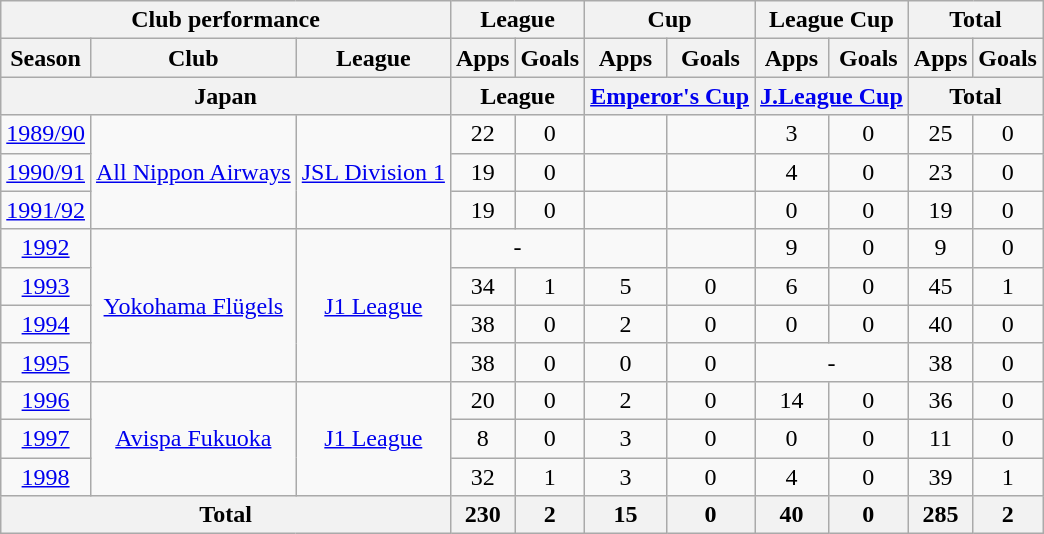<table class="wikitable" style="text-align:center;">
<tr>
<th colspan=3>Club performance</th>
<th colspan=2>League</th>
<th colspan=2>Cup</th>
<th colspan=2>League Cup</th>
<th colspan=2>Total</th>
</tr>
<tr>
<th>Season</th>
<th>Club</th>
<th>League</th>
<th>Apps</th>
<th>Goals</th>
<th>Apps</th>
<th>Goals</th>
<th>Apps</th>
<th>Goals</th>
<th>Apps</th>
<th>Goals</th>
</tr>
<tr>
<th colspan=3>Japan</th>
<th colspan=2>League</th>
<th colspan=2><a href='#'>Emperor's Cup</a></th>
<th colspan=2><a href='#'>J.League Cup</a></th>
<th colspan=2>Total</th>
</tr>
<tr>
<td><a href='#'>1989/90</a></td>
<td rowspan="3"><a href='#'>All Nippon Airways</a></td>
<td rowspan="3"><a href='#'>JSL Division 1</a></td>
<td>22</td>
<td>0</td>
<td></td>
<td></td>
<td>3</td>
<td>0</td>
<td>25</td>
<td>0</td>
</tr>
<tr>
<td><a href='#'>1990/91</a></td>
<td>19</td>
<td>0</td>
<td></td>
<td></td>
<td>4</td>
<td>0</td>
<td>23</td>
<td>0</td>
</tr>
<tr>
<td><a href='#'>1991/92</a></td>
<td>19</td>
<td>0</td>
<td></td>
<td></td>
<td>0</td>
<td>0</td>
<td>19</td>
<td>0</td>
</tr>
<tr>
<td><a href='#'>1992</a></td>
<td rowspan="4"><a href='#'>Yokohama Flügels</a></td>
<td rowspan="4"><a href='#'>J1 League</a></td>
<td colspan="2">-</td>
<td></td>
<td></td>
<td>9</td>
<td>0</td>
<td>9</td>
<td>0</td>
</tr>
<tr>
<td><a href='#'>1993</a></td>
<td>34</td>
<td>1</td>
<td>5</td>
<td>0</td>
<td>6</td>
<td>0</td>
<td>45</td>
<td>1</td>
</tr>
<tr>
<td><a href='#'>1994</a></td>
<td>38</td>
<td>0</td>
<td>2</td>
<td>0</td>
<td>0</td>
<td>0</td>
<td>40</td>
<td>0</td>
</tr>
<tr>
<td><a href='#'>1995</a></td>
<td>38</td>
<td>0</td>
<td>0</td>
<td>0</td>
<td colspan="2">-</td>
<td>38</td>
<td>0</td>
</tr>
<tr>
<td><a href='#'>1996</a></td>
<td rowspan="3"><a href='#'>Avispa Fukuoka</a></td>
<td rowspan="3"><a href='#'>J1 League</a></td>
<td>20</td>
<td>0</td>
<td>2</td>
<td>0</td>
<td>14</td>
<td>0</td>
<td>36</td>
<td>0</td>
</tr>
<tr>
<td><a href='#'>1997</a></td>
<td>8</td>
<td>0</td>
<td>3</td>
<td>0</td>
<td>0</td>
<td>0</td>
<td>11</td>
<td>0</td>
</tr>
<tr>
<td><a href='#'>1998</a></td>
<td>32</td>
<td>1</td>
<td>3</td>
<td>0</td>
<td>4</td>
<td>0</td>
<td>39</td>
<td>1</td>
</tr>
<tr>
<th colspan=3>Total</th>
<th>230</th>
<th>2</th>
<th>15</th>
<th>0</th>
<th>40</th>
<th>0</th>
<th>285</th>
<th>2</th>
</tr>
</table>
